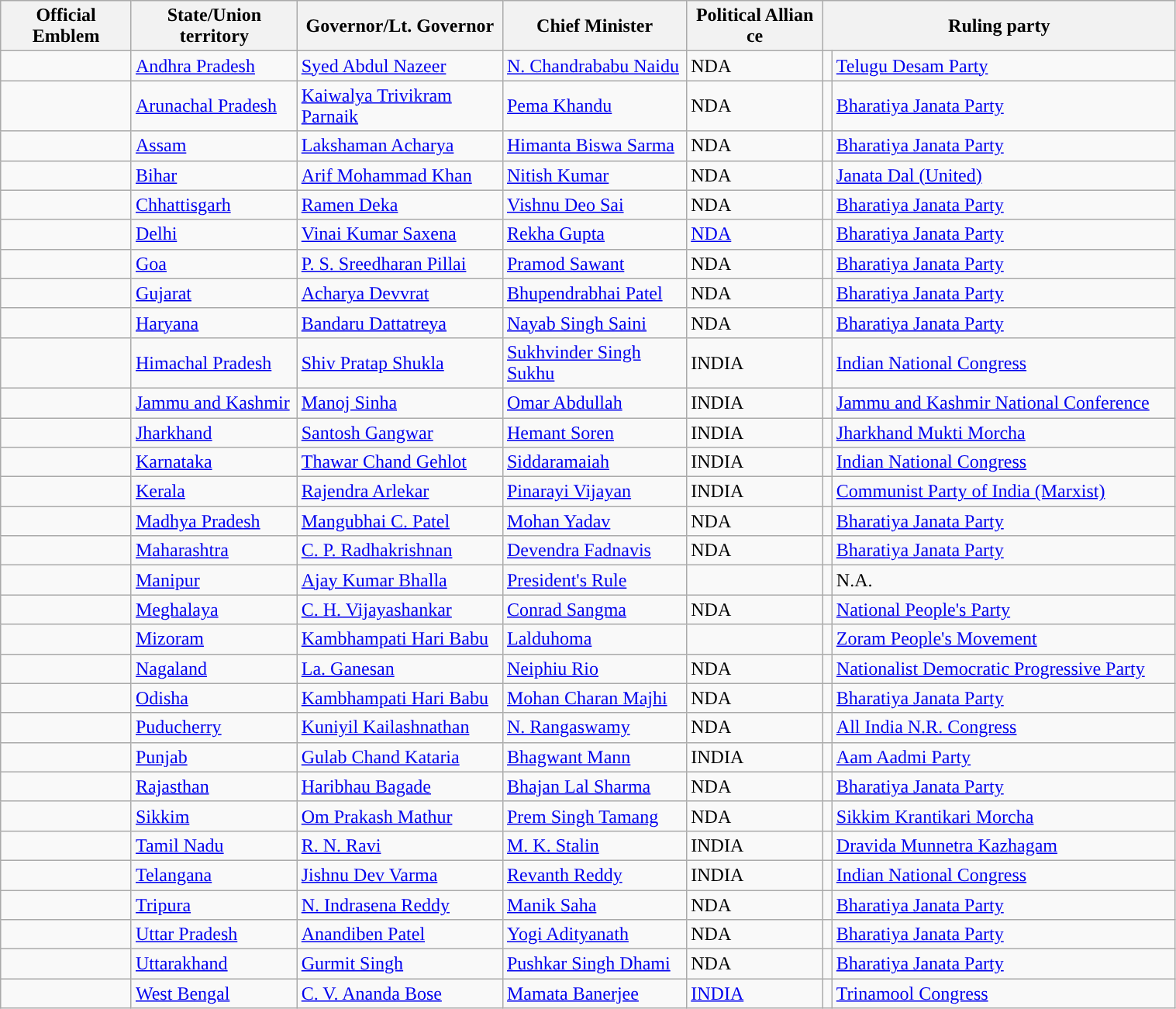<table class="wikitable sortable" width="80%">
<tr>
<th>Official Emblem</th>
<th>State/Union territory</th>
<th>Governor/Lt. Governor</th>
<th>Chief Minister</th>
<th>Political Allian ce</th>
<th colspan="2" width="30%">Ruling party</th>
</tr>
<tr>
<td></td>
<td><a href='#'>Andhra Pradesh</a></td>
<td><a href='#'>Syed Abdul Nazeer</a></td>
<td><a href='#'>N. Chandrababu Naidu</a></td>
<td>NDA</td>
<td></td>
<td><a href='#'>Telugu Desam Party</a></td>
</tr>
<tr>
<td></td>
<td><a href='#'>Arunachal Pradesh</a></td>
<td><a href='#'>Kaiwalya Trivikram Parnaik</a></td>
<td><a href='#'>Pema Khandu</a></td>
<td>NDA</td>
<td></td>
<td><a href='#'>Bharatiya Janata Party</a></td>
</tr>
<tr>
<td></td>
<td><a href='#'>Assam</a></td>
<td><a href='#'>Lakshaman Acharya</a></td>
<td><a href='#'>Himanta Biswa Sarma</a></td>
<td>NDA</td>
<td></td>
<td><a href='#'>Bharatiya Janata Party</a></td>
</tr>
<tr>
<td></td>
<td><a href='#'>Bihar</a></td>
<td><a href='#'>Arif Mohammad Khan</a></td>
<td><a href='#'>Nitish Kumar</a></td>
<td>NDA</td>
<td></td>
<td><a href='#'>Janata Dal (United)</a></td>
</tr>
<tr>
<td></td>
<td><a href='#'>Chhattisgarh</a></td>
<td><a href='#'>Ramen Deka</a></td>
<td><a href='#'>Vishnu Deo Sai</a></td>
<td>NDA</td>
<td></td>
<td><a href='#'>Bharatiya Janata Party</a></td>
</tr>
<tr>
<td></td>
<td><a href='#'>Delhi</a></td>
<td><a href='#'>Vinai Kumar Saxena</a></td>
<td><a href='#'>Rekha Gupta</a></td>
<td><a href='#'>NDA</a></td>
<td></td>
<td><a href='#'>Bharatiya Janata Party</a></td>
</tr>
<tr>
<td></td>
<td><a href='#'>Goa</a></td>
<td><a href='#'>P. S. Sreedharan Pillai</a></td>
<td><a href='#'>Pramod Sawant</a></td>
<td>NDA</td>
<td></td>
<td><a href='#'>Bharatiya Janata Party</a></td>
</tr>
<tr>
<td></td>
<td><a href='#'>Gujarat</a></td>
<td><a href='#'>Acharya Devvrat</a></td>
<td><a href='#'>Bhupendrabhai Patel</a></td>
<td>NDA</td>
<td></td>
<td><a href='#'>Bharatiya Janata Party</a></td>
</tr>
<tr>
<td></td>
<td><a href='#'>Haryana</a></td>
<td><a href='#'>Bandaru Dattatreya</a></td>
<td><a href='#'>Nayab Singh Saini</a></td>
<td>NDA</td>
<td></td>
<td><a href='#'>Bharatiya Janata Party</a></td>
</tr>
<tr>
<td></td>
<td><a href='#'>Himachal Pradesh</a></td>
<td><a href='#'>Shiv Pratap Shukla</a></td>
<td><a href='#'>Sukhvinder Singh Sukhu</a></td>
<td>INDIA</td>
<td></td>
<td><a href='#'>Indian National Congress</a></td>
</tr>
<tr>
<td></td>
<td><a href='#'>Jammu and Kashmir</a></td>
<td><a href='#'>Manoj Sinha</a></td>
<td><a href='#'>Omar Abdullah</a></td>
<td>INDIA</td>
<td></td>
<td><a href='#'>Jammu and Kashmir National Conference</a></td>
</tr>
<tr>
<td></td>
<td><a href='#'>Jharkhand</a></td>
<td><a href='#'>Santosh Gangwar</a></td>
<td><a href='#'>Hemant Soren</a></td>
<td>INDIA</td>
<td></td>
<td><a href='#'>Jharkhand Mukti Morcha</a></td>
</tr>
<tr>
<td></td>
<td><a href='#'>Karnataka</a></td>
<td><a href='#'>Thawar Chand Gehlot</a></td>
<td><a href='#'>Siddaramaiah</a></td>
<td>INDIA</td>
<td></td>
<td><a href='#'>Indian National Congress</a></td>
</tr>
<tr>
<td></td>
<td><a href='#'>Kerala</a></td>
<td><a href='#'>Rajendra Arlekar</a></td>
<td><a href='#'>Pinarayi Vijayan</a></td>
<td>INDIA</td>
<td></td>
<td><a href='#'>Communist Party of India (Marxist)</a></td>
</tr>
<tr>
<td></td>
<td><a href='#'>Madhya Pradesh</a></td>
<td><a href='#'>Mangubhai C. Patel</a></td>
<td><a href='#'>Mohan Yadav</a></td>
<td>NDA</td>
<td></td>
<td><a href='#'>Bharatiya Janata Party</a></td>
</tr>
<tr>
<td></td>
<td><a href='#'>Maharashtra</a></td>
<td><a href='#'>C. P. Radhakrishnan</a></td>
<td><a href='#'>Devendra Fadnavis</a></td>
<td>NDA</td>
<td></td>
<td><a href='#'>Bharatiya Janata Party</a></td>
</tr>
<tr>
<td></td>
<td><a href='#'>Manipur</a></td>
<td><a href='#'>Ajay Kumar Bhalla</a></td>
<td><a href='#'>President's Rule</a></td>
<td></td>
<td></td>
<td>N.A.</td>
</tr>
<tr>
<td></td>
<td><a href='#'>Meghalaya</a></td>
<td><a href='#'>C. H. Vijayashankar</a></td>
<td><a href='#'>Conrad Sangma</a></td>
<td>NDA</td>
<td></td>
<td><a href='#'>National People's Party</a></td>
</tr>
<tr>
<td></td>
<td><a href='#'>Mizoram</a></td>
<td><a href='#'>Kambhampati Hari Babu</a></td>
<td><a href='#'>Lalduhoma</a></td>
<td></td>
<td></td>
<td><a href='#'>Zoram People's Movement</a></td>
</tr>
<tr>
<td></td>
<td><a href='#'>Nagaland</a></td>
<td><a href='#'>La. Ganesan</a></td>
<td><a href='#'>Neiphiu Rio</a></td>
<td>NDA</td>
<td></td>
<td><a href='#'>Nationalist Democratic Progressive Party</a></td>
</tr>
<tr>
<td></td>
<td><a href='#'>Odisha</a></td>
<td><a href='#'>Kambhampati Hari Babu</a></td>
<td><a href='#'>Mohan Charan Majhi</a></td>
<td>NDA</td>
<td></td>
<td><a href='#'>Bharatiya Janata Party</a></td>
</tr>
<tr>
<td></td>
<td><a href='#'>Puducherry</a></td>
<td><a href='#'>Kuniyil Kailashnathan</a></td>
<td><a href='#'>N. Rangaswamy</a></td>
<td>NDA</td>
<td></td>
<td><a href='#'>All India N.R. Congress</a></td>
</tr>
<tr>
<td></td>
<td><a href='#'>Punjab</a></td>
<td><a href='#'>Gulab Chand Kataria</a></td>
<td><a href='#'>Bhagwant Mann</a></td>
<td>INDIA</td>
<td></td>
<td><a href='#'>Aam Aadmi Party</a></td>
</tr>
<tr>
<td></td>
<td><a href='#'>Rajasthan</a></td>
<td><a href='#'>Haribhau Bagade</a></td>
<td><a href='#'>Bhajan Lal Sharma</a></td>
<td>NDA</td>
<td></td>
<td><a href='#'>Bharatiya Janata Party</a></td>
</tr>
<tr>
<td></td>
<td><a href='#'>Sikkim</a></td>
<td><a href='#'>Om Prakash Mathur</a></td>
<td><a href='#'>Prem Singh Tamang</a></td>
<td>NDA</td>
<td></td>
<td><a href='#'>Sikkim Krantikari Morcha</a></td>
</tr>
<tr>
<td></td>
<td><a href='#'>Tamil Nadu</a></td>
<td><a href='#'>R. N. Ravi</a></td>
<td><a href='#'>M. K. Stalin</a></td>
<td>INDIA</td>
<td></td>
<td><a href='#'>Dravida Munnetra Kazhagam</a></td>
</tr>
<tr>
<td></td>
<td><a href='#'>Telangana</a></td>
<td><a href='#'>Jishnu Dev Varma</a></td>
<td><a href='#'>Revanth Reddy</a></td>
<td>INDIA</td>
<td></td>
<td><a href='#'>Indian National Congress</a></td>
</tr>
<tr>
<td></td>
<td><a href='#'>Tripura</a></td>
<td><a href='#'>N. Indrasena Reddy</a></td>
<td><a href='#'>Manik Saha</a></td>
<td>NDA</td>
<td></td>
<td><a href='#'>Bharatiya Janata Party</a></td>
</tr>
<tr>
<td></td>
<td><a href='#'>Uttar Pradesh</a></td>
<td><a href='#'>Anandiben Patel</a></td>
<td><a href='#'>Yogi Adityanath</a></td>
<td>NDA</td>
<td></td>
<td><a href='#'>Bharatiya Janata Party</a></td>
</tr>
<tr>
<td></td>
<td><a href='#'>Uttarakhand</a></td>
<td><a href='#'>Gurmit Singh</a></td>
<td><a href='#'>Pushkar Singh Dhami</a></td>
<td>NDA</td>
<td></td>
<td><a href='#'>Bharatiya Janata Party</a></td>
</tr>
<tr>
<td></td>
<td><a href='#'>West Bengal</a></td>
<td><a href='#'>C. V. Ananda Bose</a></td>
<td><a href='#'>Mamata Banerjee</a></td>
<td><a href='#'>INDIA</a></td>
<td></td>
<td><a href='#'>Trinamool Congress</a></td>
</tr>
</table>
